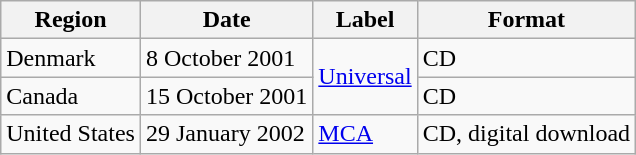<table class=wikitable>
<tr>
<th>Region</th>
<th>Date</th>
<th>Label</th>
<th>Format</th>
</tr>
<tr>
<td>Denmark</td>
<td>8 October 2001</td>
<td rowspan="2"><a href='#'>Universal</a></td>
<td>CD</td>
</tr>
<tr>
<td>Canada</td>
<td>15 October 2001</td>
<td>CD</td>
</tr>
<tr>
<td>United States</td>
<td>29 January 2002</td>
<td><a href='#'>MCA</a></td>
<td>CD, digital download</td>
</tr>
</table>
